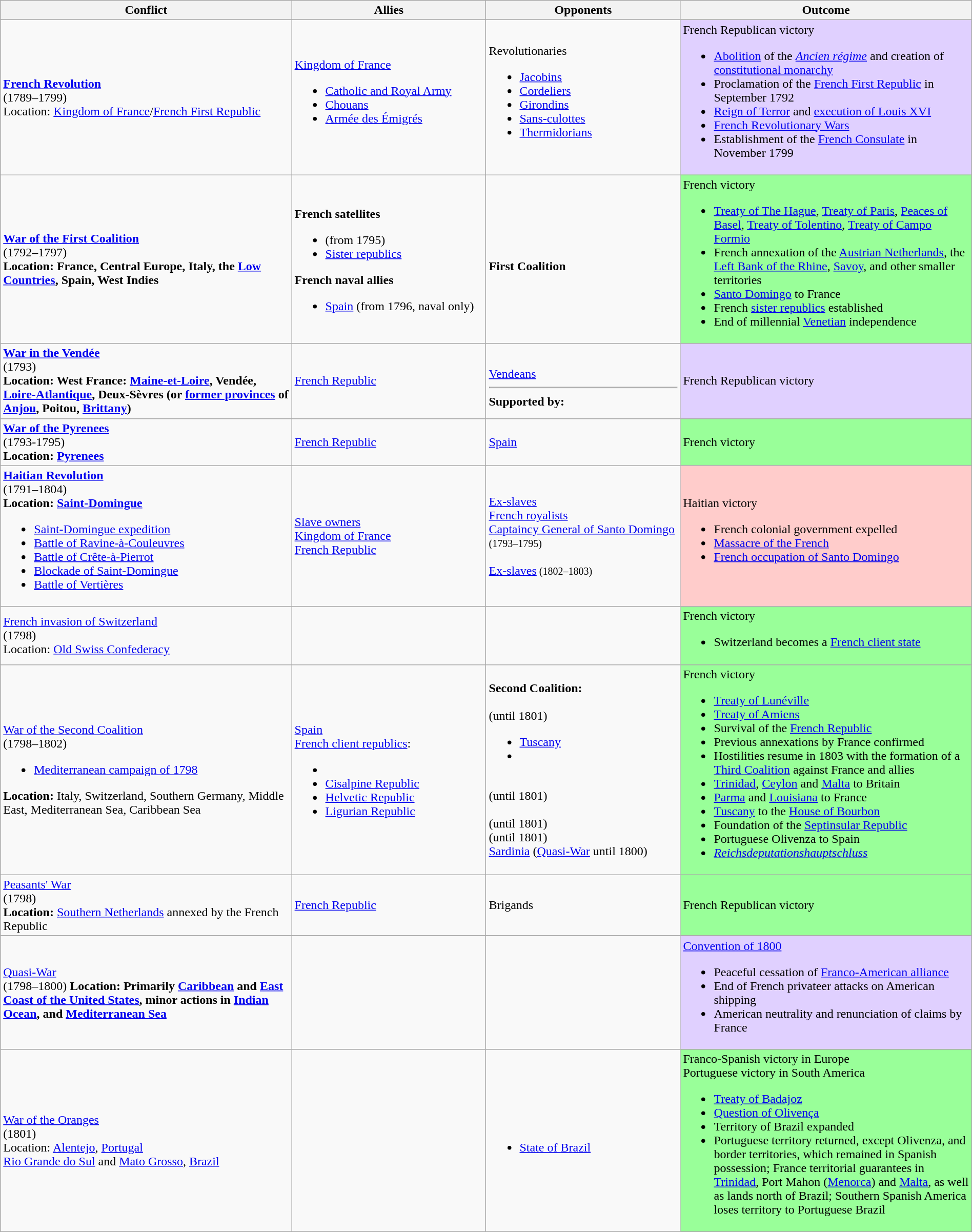<table class="wikitable sortable" width="100%">
<tr>
<th width=30%>Conflict</th>
<th width=20%>Allies</th>
<th width=20%>Opponents</th>
<th width=30%>Outcome</th>
</tr>
<tr>
<td><strong><a href='#'>French Revolution</a></strong><br>(1789–1799)<br>Location: <a href='#'>Kingdom of France</a>/<a href='#'>French First Republic</a></td>
<td> <a href='#'>Kingdom of France</a><br><ul><li><a href='#'>Catholic and Royal Army</a></li><li><a href='#'>Chouans</a></li><li><a href='#'>Armée des Émigrés</a></li></ul></td>
<td>Revolutionaries<br><ul><li><a href='#'>Jacobins</a></li><li><a href='#'>Cordeliers</a></li><li><a href='#'>Girondins</a></li><li><a href='#'>Sans-culottes</a></li><li><a href='#'>Thermidorians</a></li></ul></td>
<td style="background:#E0D0FF">French Republican victory<br><ul><li><a href='#'>Abolition</a> of the <em><a href='#'>Ancien régime</a></em> and creation of <a href='#'>constitutional monarchy</a></li><li>Proclamation of the <a href='#'>French First Republic</a> in September 1792</li><li><a href='#'>Reign of Terror</a> and <a href='#'>execution of Louis XVI</a></li><li><a href='#'>French Revolutionary Wars</a></li><li>Establishment of the <a href='#'>French Consulate</a> in November 1799</li></ul></td>
</tr>
<tr>
<td><strong><a href='#'>War of the First Coalition</a></strong><br>(1792–1797)<br><strong>Location: France, Central Europe, Italy, the <a href='#'>Low Countries</a>, Spain, West Indies</strong></td>
<td><br>
<strong>French satellites</strong><ul><li> (from 1795)</li><li><a href='#'>Sister republics</a></li></ul><strong>French naval allies</strong><ul><li> <a href='#'>Spain</a> (from 1796, naval only)</li></ul></td>
<td><br><strong>First Coalition</strong></td>
<td style="background:#99ff99">French victory<br><ul><li><a href='#'>Treaty of The Hague</a>, <a href='#'>Treaty of Paris</a>, <a href='#'>Peaces of Basel</a>, <a href='#'>Treaty of Tolentino</a>, <a href='#'>Treaty of Campo Formio</a></li><li>French annexation of the <a href='#'>Austrian Netherlands</a>, the <a href='#'>Left Bank of the Rhine</a>, <a href='#'>Savoy</a>, and other smaller territories</li><li><a href='#'>Santo Domingo</a> to France</li><li>French <a href='#'>sister republics</a> established</li><li>End of millennial <a href='#'>Venetian</a> independence</li></ul></td>
</tr>
<tr>
<td><strong><a href='#'>War in the Vendée</a></strong><br>(1793)<br><strong>Location: West France: <a href='#'>Maine-et-Loire</a>, Vendée, <a href='#'>Loire-Atlantique</a>, Deux-Sèvres (or <a href='#'>former provinces</a> of <a href='#'>Anjou</a>, Poitou, <a href='#'>Brittany</a>)</strong></td>
<td> <a href='#'>French Republic</a></td>
<td><br> <a href='#'>Vendeans</a><hr><strong>Supported by:</strong><br></td>
<td style="background:#E0D0FF">French Republican victory</td>
</tr>
<tr>
<td><strong><a href='#'>War of the Pyrenees</a></strong><br>(1793-1795)<br><strong>Location: <a href='#'>Pyrenees</a></strong></td>
<td> <a href='#'>French Republic</a></td>
<td> <a href='#'>Spain</a><br></td>
<td style="background:#99ff99">French victory</td>
</tr>
<tr>
<td><strong><a href='#'>Haitian Revolution</a></strong><br>(1791–1804)<br><strong>Location: <a href='#'>Saint-Domingue</a></strong>
<ul><li><a href='#'>Saint-Domingue expedition</a></li><li><a href='#'>Battle of Ravine-à-Couleuvres</a></li><li><a href='#'>Battle of Crête-à-Pierrot</a></li><li><a href='#'>Blockade of Saint-Domingue</a></li><li><a href='#'>Battle of Vertières</a></li></ul></td>
<td> <a href='#'>Slave owners</a><br> <a href='#'>Kingdom of France</a><br> <a href='#'>French Republic</a></td>
<td> <a href='#'>Ex-slaves</a><br> <a href='#'>French royalists</a><br> <a href='#'>Captaincy General of Santo Domingo</a><small> (1793–1795) </small><br><br> <a href='#'>Ex-slaves</a><small> (1802–1803) </small></td>
<td style="background:#FFCCCB">Haitian victory<br><ul><li>French colonial government expelled</li><li><a href='#'>Massacre of the French</a></li><li><a href='#'>French occupation of Santo Domingo</a></li></ul></td>
</tr>
<tr>
<td><a href='#'>French invasion of Switzerland</a><br>(1798)<br>Location: <a href='#'>Old Swiss Confederacy</a></td>
<td></td>
<td></td>
<td style="background:#99ff99">French victory<br><ul><li>Switzerland becomes a <a href='#'>French client state</a></li></ul></td>
</tr>
<tr>
<td><a href='#'>War of the Second Coalition</a><br>(1798–1802)<br><ul><li><a href='#'>Mediterranean campaign of 1798</a></li></ul><strong>Location:</strong> Italy, Switzerland, Southern Germany, Middle East, Mediterranean Sea, Caribbean Sea</td>
<td><br> <a href='#'>Spain</a><br><a href='#'>French client republics</a>:<br><ul><li></li><li> <a href='#'>Cisalpine Republic</a></li><li> <a href='#'>Helvetic Republic</a></li><li> <a href='#'>Ligurian Republic</a></li></ul></td>
<td><strong>Second Coalition:</strong><br><br> (until 1801)<ul><li> <a href='#'>Tuscany</a></li><li></li></ul><br> (until 1801)<br><br> (until 1801)<br> (until 1801)<br> <a href='#'>Sardinia</a> (<a href='#'>Quasi-War</a> until 1800)</td>
<td style="background:#99ff99">French victory<br><ul><li><a href='#'>Treaty of Lunéville</a></li><li><a href='#'>Treaty of Amiens</a></li><li>Survival of the <a href='#'>French Republic</a></li><li>Previous annexations by France confirmed</li><li>Hostilities resume in 1803 with the formation of a <a href='#'>Third Coalition</a> against France and allies</li><li><a href='#'>Trinidad</a>, <a href='#'>Ceylon</a> and <a href='#'>Malta</a> to Britain</li><li><a href='#'>Parma</a> and <a href='#'>Louisiana</a> to France</li><li><a href='#'>Tuscany</a> to the <a href='#'>House of Bourbon</a></li><li>Foundation of the <a href='#'>Septinsular Republic</a></li><li>Portuguese Olivenza to Spain</li><li><em><a href='#'>Reichsdeputationshauptschluss</a></em></li></ul></td>
</tr>
<tr>
<td><a href='#'>Peasants' War</a><br>(1798)<br><strong>Location:</strong> <a href='#'>Southern Netherlands</a> annexed by the French Republic</td>
<td> <a href='#'>French Republic</a></td>
<td> Brigands</td>
<td style="background:#99ff99">French Republican victory</td>
</tr>
<tr>
<td><a href='#'>Quasi-War</a><br>(1798–1800)
<strong>Location:</strong> <strong>Primarily <a href='#'>Caribbean</a> and <a href='#'>East Coast of the United States</a>, minor actions in <a href='#'>Indian Ocean</a>, and <a href='#'>Mediterranean Sea</a></strong></td>
<td></td>
<td></td>
<td style="background:#E0D0FF"><a href='#'>Convention of 1800</a><br><ul><li>Peaceful cessation of <a href='#'>Franco-American alliance</a></li><li>End of French privateer attacks on American shipping</li><li>American neutrality and renunciation of claims by France</li></ul></td>
</tr>
<tr>
<td><a href='#'>War of the Oranges</a><br>(1801)<br>Location: <a href='#'>Alentejo</a>, <a href='#'>Portugal</a><br><a href='#'>Rio Grande do Sul</a> and <a href='#'>Mato Grosso</a>, <a href='#'>Brazil</a></td>
<td></td>
<td><br><ul><li> <a href='#'>State of Brazil</a></li></ul></td>
<td style="background:#99ff99">Franco-Spanish victory in Europe<br>Portuguese victory in South America<br><ul><li><a href='#'>Treaty of Badajoz</a></li><li><a href='#'>Question of Olivença</a></li><li>Territory of Brazil expanded</li><li>Portuguese territory returned, except Olivenza, and border territories, which remained in Spanish possession; France territorial guarantees in <a href='#'>Trinidad</a>, Port Mahon (<a href='#'>Menorca</a>) and <a href='#'>Malta</a>, as well as lands north of Brazil; Southern Spanish America loses territory to Portuguese Brazil</li></ul></td>
</tr>
</table>
